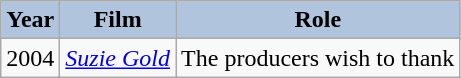<table class="wikitable" style="font-size:100%;">
<tr>
<th style="background:#B0C4DE;">Year</th>
<th style="background:#B0C4DE;">Film</th>
<th style="background:#B0C4DE;">Role</th>
</tr>
<tr>
<td>2004</td>
<td><em><a href='#'>Suzie Gold</a></em></td>
<td>The producers wish to thank</td>
</tr>
</table>
